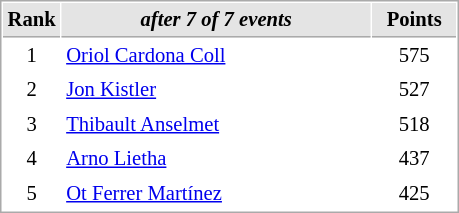<table cellspacing="1" cellpadding="3" style="border:1px solid #AAAAAA;font-size:86%">
<tr style="background-color: #E4E4E4;">
<th style="border-bottom:1px solid #AAAAAA; width: 10px;">Rank</th>
<th style="border-bottom:1px solid #AAAAAA; width: 200px;"><em>after 7 of 7 events</em></th>
<th style="border-bottom:1px solid #AAAAAA; width: 50px;">Points</th>
</tr>
<tr>
<td align=center>1</td>
<td> <a href='#'>Oriol Cardona Coll</a></td>
<td align=center>575</td>
</tr>
<tr>
<td align=center>2</td>
<td> <a href='#'>Jon Kistler</a></td>
<td align=center>527</td>
</tr>
<tr>
<td align=center>3</td>
<td> <a href='#'>Thibault Anselmet</a></td>
<td align=center>518</td>
</tr>
<tr>
<td align=center>4</td>
<td> <a href='#'>Arno Lietha</a></td>
<td align=center>437</td>
</tr>
<tr>
<td align=center>5</td>
<td> <a href='#'>Ot Ferrer Martínez</a></td>
<td align=center>425</td>
</tr>
</table>
